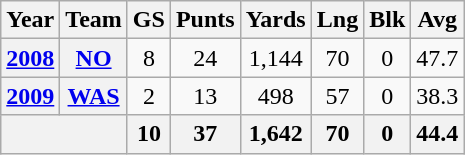<table class="wikitable" style="text-align:center;">
<tr>
<th>Year</th>
<th>Team</th>
<th>GS</th>
<th>Punts</th>
<th>Yards</th>
<th>Lng</th>
<th>Blk</th>
<th>Avg</th>
</tr>
<tr>
<th><a href='#'>2008</a></th>
<th><a href='#'>NO</a></th>
<td>8</td>
<td>24</td>
<td>1,144</td>
<td>70</td>
<td>0</td>
<td>47.7</td>
</tr>
<tr>
<th><a href='#'>2009</a></th>
<th><a href='#'>WAS</a></th>
<td>2</td>
<td>13</td>
<td>498</td>
<td>57</td>
<td>0</td>
<td>38.3</td>
</tr>
<tr>
<th colspan="2"> </th>
<th>10</th>
<th>37</th>
<th>1,642</th>
<th>70</th>
<th>0</th>
<th>44.4</th>
</tr>
</table>
